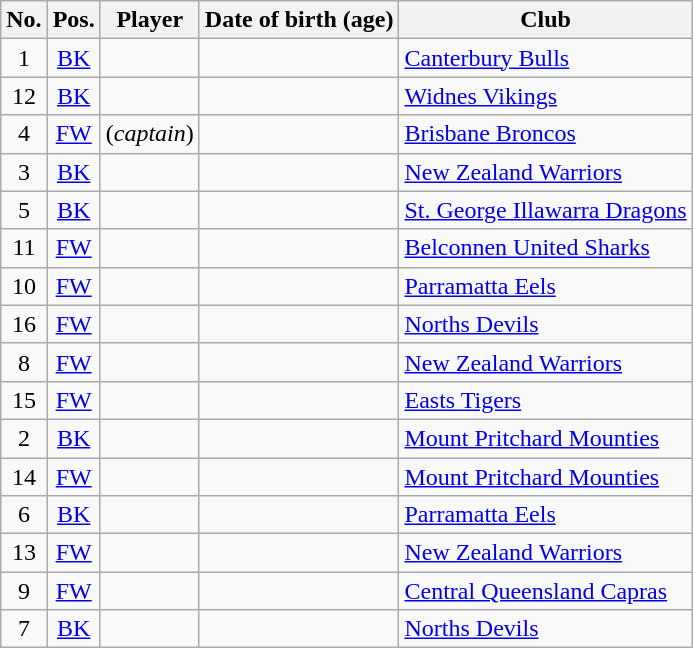<table class="wikitable sortable">
<tr>
<th>No.</th>
<th>Pos.</th>
<th>Player</th>
<th>Date of birth (age)</th>
<th>Club</th>
</tr>
<tr>
<td align=center>1</td>
<td align=center><a href='#'>BK</a></td>
<td></td>
<td></td>
<td> <a href='#'>Canterbury Bulls</a></td>
</tr>
<tr>
<td align=center>12</td>
<td align=center><a href='#'>BK</a></td>
<td></td>
<td></td>
<td> <a href='#'>Widnes Vikings</a></td>
</tr>
<tr>
<td align=center>4</td>
<td align=center><a href='#'>FW</a></td>
<td> (<em>captain</em>)</td>
<td></td>
<td> <a href='#'>Brisbane Broncos</a></td>
</tr>
<tr>
<td align=center>3</td>
<td align=center><a href='#'>BK</a></td>
<td></td>
<td></td>
<td> <a href='#'>New Zealand Warriors</a></td>
</tr>
<tr>
<td align=center>5</td>
<td align=center><a href='#'>BK</a></td>
<td></td>
<td></td>
<td> <a href='#'>St. George Illawarra Dragons</a></td>
</tr>
<tr>
<td align=center>11</td>
<td align=center><a href='#'>FW</a></td>
<td></td>
<td></td>
<td> <a href='#'>Belconnen United Sharks</a></td>
</tr>
<tr>
<td align=center>10</td>
<td align=center><a href='#'>FW</a></td>
<td></td>
<td></td>
<td> <a href='#'>Parramatta Eels</a></td>
</tr>
<tr>
<td align=center>16</td>
<td align=center><a href='#'>FW</a></td>
<td></td>
<td></td>
<td> <a href='#'>Norths Devils</a></td>
</tr>
<tr>
<td align=center>8</td>
<td align=center><a href='#'>FW</a></td>
<td></td>
<td></td>
<td> <a href='#'>New Zealand Warriors</a></td>
</tr>
<tr>
<td align=center>15</td>
<td align=center><a href='#'>FW</a></td>
<td></td>
<td></td>
<td> <a href='#'>Easts Tigers</a></td>
</tr>
<tr>
<td align=center>2</td>
<td align=center><a href='#'>BK</a></td>
<td></td>
<td></td>
<td> <a href='#'>Mount Pritchard Mounties</a></td>
</tr>
<tr>
<td align=center>14</td>
<td align=center><a href='#'>FW</a></td>
<td></td>
<td></td>
<td> <a href='#'>Mount Pritchard Mounties</a></td>
</tr>
<tr>
<td align=center>6</td>
<td align=center><a href='#'>BK</a></td>
<td></td>
<td></td>
<td> <a href='#'>Parramatta Eels</a></td>
</tr>
<tr>
<td align=center>13</td>
<td align=center><a href='#'>FW</a></td>
<td></td>
<td></td>
<td> <a href='#'>New Zealand Warriors</a></td>
</tr>
<tr>
<td align=center>9</td>
<td align=center><a href='#'>FW</a></td>
<td></td>
<td></td>
<td> <a href='#'>Central Queensland Capras</a></td>
</tr>
<tr>
<td align=center>7</td>
<td align=center><a href='#'>BK</a></td>
<td></td>
<td></td>
<td> <a href='#'>Norths Devils</a></td>
</tr>
</table>
